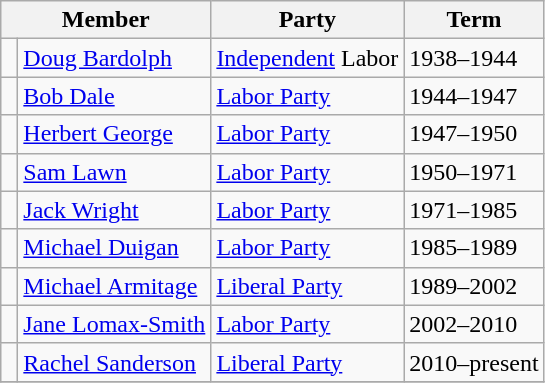<table class="wikitable">
<tr>
<th colspan="2">Member</th>
<th>Party</th>
<th>Term</th>
</tr>
<tr>
<td> </td>
<td><a href='#'>Doug Bardolph</a></td>
<td><a href='#'>Independent</a> Labor</td>
<td>1938–1944</td>
</tr>
<tr>
<td> </td>
<td><a href='#'>Bob Dale</a></td>
<td><a href='#'>Labor Party</a></td>
<td>1944–1947</td>
</tr>
<tr>
<td> </td>
<td><a href='#'>Herbert George</a></td>
<td><a href='#'>Labor Party</a></td>
<td>1947–1950</td>
</tr>
<tr>
<td> </td>
<td><a href='#'>Sam Lawn</a></td>
<td><a href='#'>Labor Party</a></td>
<td>1950–1971</td>
</tr>
<tr>
<td> </td>
<td><a href='#'>Jack Wright</a></td>
<td><a href='#'>Labor Party</a></td>
<td>1971–1985</td>
</tr>
<tr>
<td> </td>
<td><a href='#'>Michael Duigan</a></td>
<td><a href='#'>Labor Party</a></td>
<td>1985–1989</td>
</tr>
<tr>
<td> </td>
<td><a href='#'>Michael Armitage</a></td>
<td><a href='#'>Liberal Party</a></td>
<td>1989–2002</td>
</tr>
<tr>
<td> </td>
<td><a href='#'>Jane Lomax-Smith</a></td>
<td><a href='#'>Labor Party</a></td>
<td>2002–2010</td>
</tr>
<tr>
<td> </td>
<td><a href='#'>Rachel Sanderson</a></td>
<td><a href='#'>Liberal Party</a></td>
<td>2010–present</td>
</tr>
<tr>
</tr>
</table>
